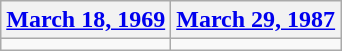<table class=wikitable>
<tr>
<th><a href='#'>March 18, 1969</a></th>
<th><a href='#'>March 29, 1987</a></th>
</tr>
<tr>
<td></td>
<td></td>
</tr>
</table>
